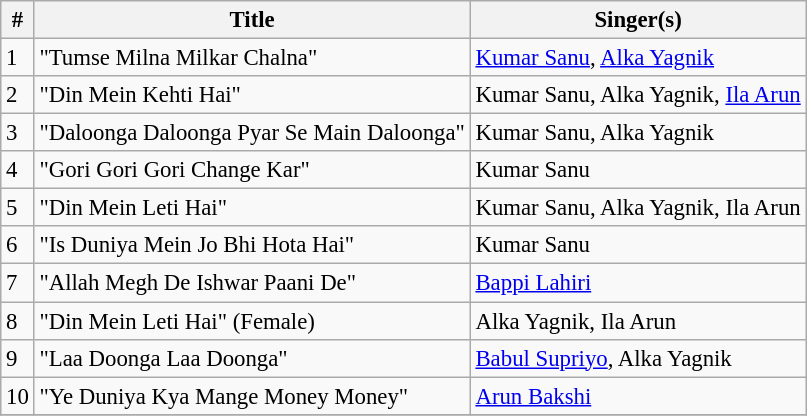<table class="wikitable sortable" style="font-size:95%;">
<tr>
<th>#</th>
<th>Title</th>
<th>Singer(s)</th>
</tr>
<tr>
<td>1</td>
<td>"Tumse Milna Milkar Chalna"</td>
<td><a href='#'>Kumar Sanu</a>, <a href='#'>Alka Yagnik</a></td>
</tr>
<tr>
<td>2</td>
<td>"Din Mein Kehti Hai"</td>
<td>Kumar Sanu, Alka Yagnik, <a href='#'>Ila Arun</a></td>
</tr>
<tr>
<td>3</td>
<td>"Daloonga Daloonga Pyar Se Main Daloonga"</td>
<td>Kumar Sanu, Alka Yagnik</td>
</tr>
<tr>
<td>4</td>
<td>"Gori Gori Gori Change Kar"</td>
<td>Kumar Sanu</td>
</tr>
<tr>
<td>5</td>
<td>"Din Mein Leti Hai"</td>
<td>Kumar Sanu, Alka Yagnik, Ila Arun</td>
</tr>
<tr>
<td>6</td>
<td>"Is Duniya Mein Jo Bhi Hota Hai"</td>
<td>Kumar Sanu</td>
</tr>
<tr>
<td>7</td>
<td>"Allah Megh De Ishwar Paani De"</td>
<td><a href='#'>Bappi Lahiri</a></td>
</tr>
<tr>
<td>8</td>
<td>"Din Mein Leti Hai" (Female)</td>
<td>Alka Yagnik, Ila Arun</td>
</tr>
<tr>
<td>9</td>
<td>"Laa Doonga Laa Doonga"</td>
<td><a href='#'>Babul Supriyo</a>, Alka Yagnik</td>
</tr>
<tr>
<td>10</td>
<td>"Ye Duniya Kya Mange Money Money"</td>
<td><a href='#'>Arun Bakshi</a></td>
</tr>
<tr>
</tr>
</table>
